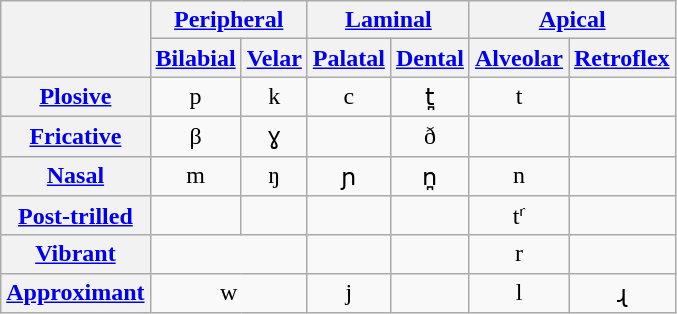<table class="IPA wikitable">
<tr>
<th rowspan=2></th>
<th colspan=2><a href='#'>Peripheral</a></th>
<th colspan=2><a href='#'>Laminal</a></th>
<th colspan=2><a href='#'>Apical</a></th>
</tr>
<tr>
<th><a href='#'>Bilabial</a></th>
<th><a href='#'>Velar</a></th>
<th><a href='#'>Palatal</a></th>
<th><a href='#'>Dental</a></th>
<th><a href='#'>Alveolar</a></th>
<th><a href='#'>Retroflex</a></th>
</tr>
<tr align=center>
<th><a href='#'>Plosive</a></th>
<td>p</td>
<td>k</td>
<td>c</td>
<td>t̪</td>
<td>t</td>
<td></td>
</tr>
<tr align=center>
<th><a href='#'>Fricative</a></th>
<td>β</td>
<td>ɣ</td>
<td></td>
<td>ð</td>
<td></td>
<td></td>
</tr>
<tr align=center>
<th><a href='#'>Nasal</a></th>
<td>m</td>
<td>ŋ</td>
<td>ɲ</td>
<td>n̪</td>
<td>n</td>
<td></td>
</tr>
<tr align=center>
<th><a href='#'>Post-trilled</a></th>
<td></td>
<td></td>
<td></td>
<td></td>
<td>tʳ</td>
<td></td>
</tr>
<tr align=center>
<th><a href='#'>Vibrant</a></th>
<td colspan=2></td>
<td></td>
<td></td>
<td>r</td>
<td></td>
</tr>
<tr align=center>
<th><a href='#'>Approximant</a></th>
<td colspan=2>w</td>
<td>j</td>
<td></td>
<td>l</td>
<td>ɻ</td>
</tr>
</table>
